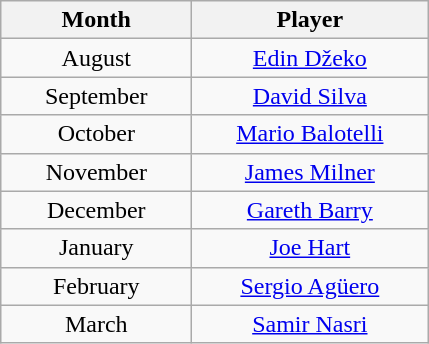<table class="wikitable">
<tr>
<th style="width:120px;">Month</th>
<th style="width:150px;">Player</th>
</tr>
<tr>
<td style="text-align:center;">August</td>
<td style="text-align:center;"> <a href='#'>Edin Džeko</a></td>
</tr>
<tr>
<td style="text-align:center;">September</td>
<td style="text-align:center;"> <a href='#'>David Silva</a></td>
</tr>
<tr>
<td style="text-align:center;">October</td>
<td style="text-align:center;"> <a href='#'>Mario Balotelli</a></td>
</tr>
<tr>
<td style="text-align:center;">November</td>
<td style="text-align:center;"> <a href='#'>James Milner</a></td>
</tr>
<tr>
<td style="text-align:center;">December</td>
<td style="text-align:center;"> <a href='#'>Gareth Barry</a></td>
</tr>
<tr>
<td style="text-align:center;">January</td>
<td style="text-align:center;"> <a href='#'>Joe Hart</a></td>
</tr>
<tr>
<td style="text-align:center;">February</td>
<td style="text-align:center;"> <a href='#'>Sergio Agüero</a></td>
</tr>
<tr>
<td style="text-align:center;">March</td>
<td style="text-align:center;"> <a href='#'>Samir Nasri</a></td>
</tr>
</table>
